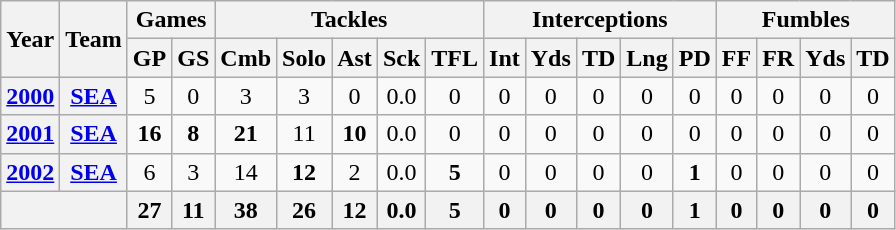<table class="wikitable" style="text-align:center">
<tr>
<th rowspan="2">Year</th>
<th rowspan="2">Team</th>
<th colspan="2">Games</th>
<th colspan="5">Tackles</th>
<th colspan="5">Interceptions</th>
<th colspan="4">Fumbles</th>
</tr>
<tr>
<th>GP</th>
<th>GS</th>
<th>Cmb</th>
<th>Solo</th>
<th>Ast</th>
<th>Sck</th>
<th>TFL</th>
<th>Int</th>
<th>Yds</th>
<th>TD</th>
<th>Lng</th>
<th>PD</th>
<th>FF</th>
<th>FR</th>
<th>Yds</th>
<th>TD</th>
</tr>
<tr>
<th><a href='#'>2000</a></th>
<th><a href='#'>SEA</a></th>
<td>5</td>
<td>0</td>
<td>3</td>
<td>3</td>
<td>0</td>
<td>0.0</td>
<td>0</td>
<td>0</td>
<td>0</td>
<td>0</td>
<td>0</td>
<td>0</td>
<td>0</td>
<td>0</td>
<td>0</td>
<td>0</td>
</tr>
<tr>
<th><a href='#'>2001</a></th>
<th><a href='#'>SEA</a></th>
<td><strong>16</strong></td>
<td><strong>8</strong></td>
<td><strong>21</strong></td>
<td>11</td>
<td><strong>10</strong></td>
<td>0.0</td>
<td>0</td>
<td>0</td>
<td>0</td>
<td>0</td>
<td>0</td>
<td>0</td>
<td>0</td>
<td>0</td>
<td>0</td>
<td>0</td>
</tr>
<tr>
<th><a href='#'>2002</a></th>
<th><a href='#'>SEA</a></th>
<td>6</td>
<td>3</td>
<td>14</td>
<td><strong>12</strong></td>
<td>2</td>
<td>0.0</td>
<td><strong>5</strong></td>
<td>0</td>
<td>0</td>
<td>0</td>
<td>0</td>
<td><strong>1</strong></td>
<td>0</td>
<td>0</td>
<td>0</td>
<td>0</td>
</tr>
<tr>
<th colspan="2"></th>
<th>27</th>
<th>11</th>
<th>38</th>
<th>26</th>
<th>12</th>
<th>0.0</th>
<th>5</th>
<th>0</th>
<th>0</th>
<th>0</th>
<th>0</th>
<th>1</th>
<th>0</th>
<th>0</th>
<th>0</th>
<th>0</th>
</tr>
</table>
